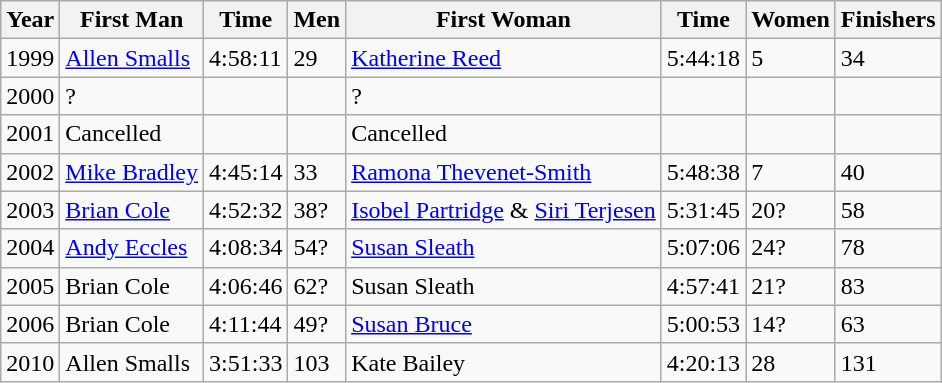<table class="wikitable">
<tr>
<th>Year</th>
<th>First Man</th>
<th>Time</th>
<th>Men</th>
<th>First Woman</th>
<th>Time</th>
<th>Women</th>
<th>Finishers</th>
</tr>
<tr>
<td>1999</td>
<td><a href='#'>Allen Smalls</a></td>
<td>4:58:11</td>
<td>29</td>
<td><a href='#'>Katherine Reed</a></td>
<td>5:44:18</td>
<td>5</td>
<td>34</td>
</tr>
<tr>
<td>2000</td>
<td>?</td>
<td></td>
<td></td>
<td>?</td>
<td></td>
<td></td>
<td></td>
</tr>
<tr>
<td>2001</td>
<td>Cancelled</td>
<td></td>
<td></td>
<td>Cancelled</td>
<td></td>
<td></td>
<td></td>
</tr>
<tr>
<td>2002</td>
<td><a href='#'>Mike Bradley</a></td>
<td>4:45:14</td>
<td>33</td>
<td><a href='#'>Ramona Thevenet-Smith</a></td>
<td>5:48:38</td>
<td>7</td>
<td>40</td>
</tr>
<tr>
<td>2003</td>
<td><a href='#'>Brian Cole</a></td>
<td>4:52:32</td>
<td>38?</td>
<td><a href='#'>Isobel Partridge</a> & <a href='#'>Siri Terjesen</a></td>
<td>5:31:45</td>
<td>20?</td>
<td>58</td>
</tr>
<tr>
<td>2004</td>
<td><a href='#'>Andy Eccles</a></td>
<td>4:08:34</td>
<td>54?</td>
<td><a href='#'>Susan Sleath</a></td>
<td>5:07:06</td>
<td>24?</td>
<td>78</td>
</tr>
<tr>
<td>2005</td>
<td>Brian Cole</td>
<td>4:06:46</td>
<td>62?</td>
<td>Susan Sleath</td>
<td>4:57:41</td>
<td>21?</td>
<td>83</td>
</tr>
<tr>
<td>2006</td>
<td>Brian Cole</td>
<td>4:11:44</td>
<td>49?</td>
<td><a href='#'>Susan Bruce</a></td>
<td>5:00:53</td>
<td>14?</td>
<td>63</td>
</tr>
<tr>
<td>2010</td>
<td>Allen Smalls</td>
<td>3:51:33</td>
<td>103</td>
<td>Kate Bailey</td>
<td>4:20:13</td>
<td>28</td>
<td>131</td>
</tr>
</table>
